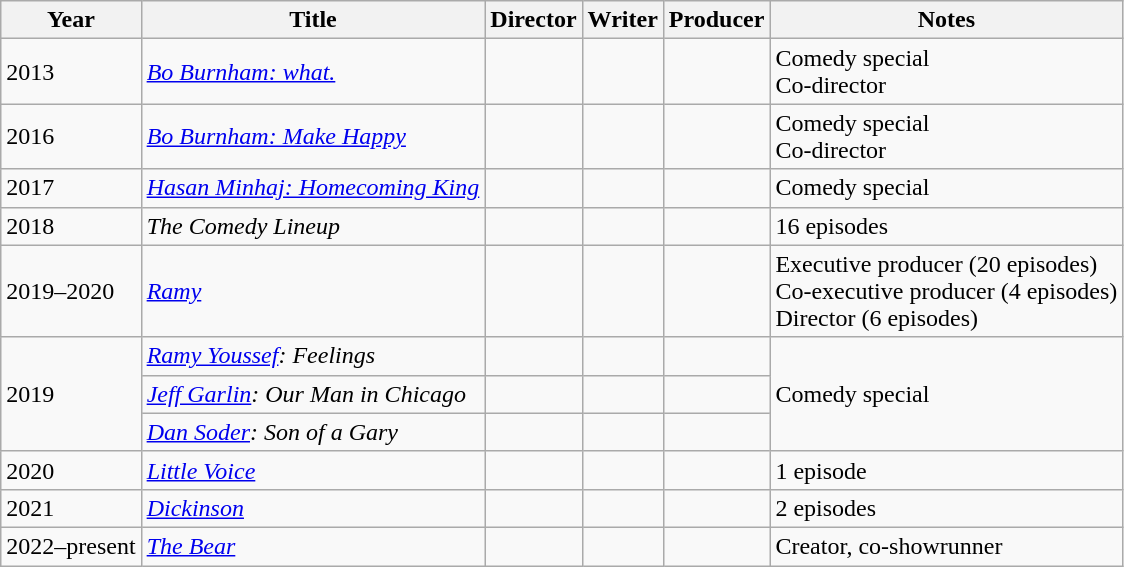<table class="wikitable sortable">
<tr>
<th>Year</th>
<th>Title</th>
<th>Director</th>
<th>Writer</th>
<th>Producer</th>
<th>Notes</th>
</tr>
<tr>
<td>2013</td>
<td><em><a href='#'>Bo Burnham: what.</a></em></td>
<td></td>
<td></td>
<td></td>
<td>Comedy special <br> Co-director</td>
</tr>
<tr>
<td>2016</td>
<td><em><a href='#'>Bo Burnham: Make Happy</a></em></td>
<td></td>
<td></td>
<td></td>
<td>Comedy special <br> Co-director</td>
</tr>
<tr>
<td>2017</td>
<td><em><a href='#'>Hasan Minhaj: Homecoming King</a></em></td>
<td></td>
<td></td>
<td></td>
<td>Comedy special</td>
</tr>
<tr>
<td>2018</td>
<td><em>The Comedy Lineup</em></td>
<td></td>
<td></td>
<td></td>
<td>16 episodes</td>
</tr>
<tr>
<td>2019–2020</td>
<td><em><a href='#'>Ramy</a></em></td>
<td></td>
<td></td>
<td></td>
<td>Executive producer (20 episodes) <br> Co-executive producer (4 episodes) <br> Director (6 episodes)</td>
</tr>
<tr>
<td rowspan="3">2019</td>
<td><em><a href='#'>Ramy Youssef</a>: Feelings</em></td>
<td></td>
<td></td>
<td></td>
<td rowspan="3">Comedy special</td>
</tr>
<tr>
<td><em><a href='#'>Jeff Garlin</a>: Our Man in Chicago</em></td>
<td></td>
<td></td>
<td></td>
</tr>
<tr>
<td><em><a href='#'>Dan Soder</a>: Son of a Gary</em></td>
<td></td>
<td></td>
<td></td>
</tr>
<tr>
<td>2020</td>
<td><em><a href='#'>Little Voice</a></em></td>
<td></td>
<td></td>
<td></td>
<td>1 episode</td>
</tr>
<tr>
<td>2021</td>
<td><em><a href='#'>Dickinson</a></em></td>
<td></td>
<td></td>
<td></td>
<td>2 episodes</td>
</tr>
<tr>
<td>2022–present</td>
<td><em><a href='#'>The Bear</a></em></td>
<td></td>
<td></td>
<td></td>
<td>Creator, co-showrunner</td>
</tr>
</table>
